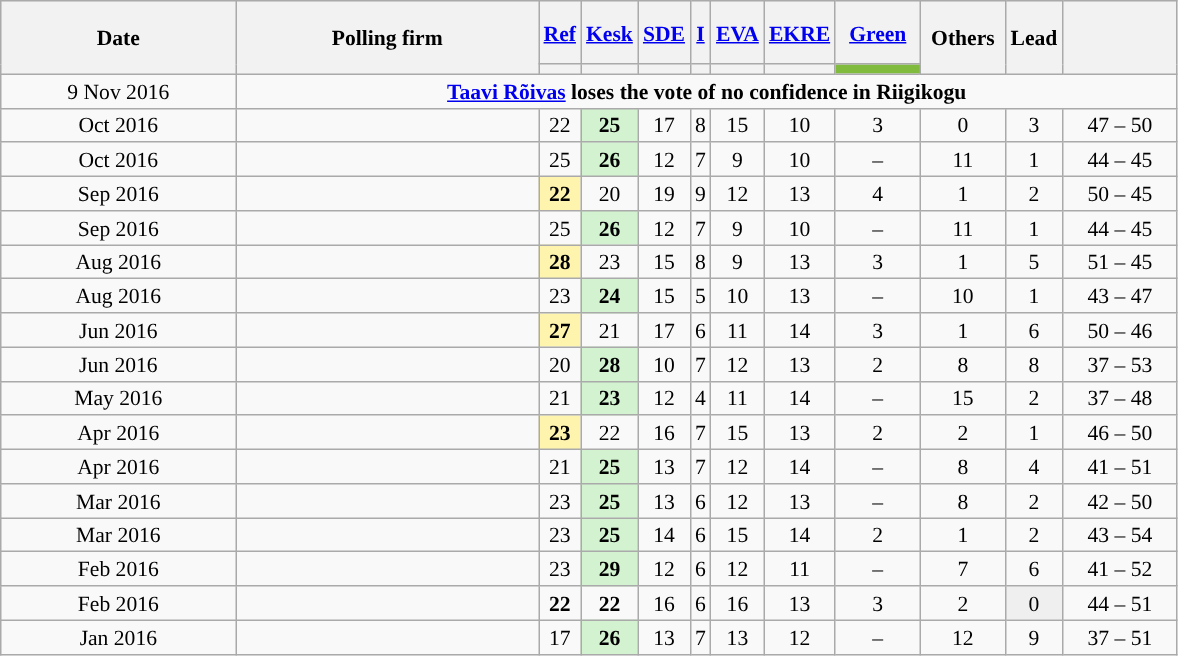<table class="wikitable" style="text-align:center; font-size:90%; line-height:16px;">
<tr style="height:42px; background-color:#E9E9E9">
<th style="width:150px;" rowspan="2">Date</th>
<th style="width:195px;" rowspan="2">Polling firm</th>
<th><a href='#'><span>Ref</span></a></th>
<th><a href='#'><span>Kesk</span></a></th>
<th><a href='#'><span>SDE</span></a></th>
<th><a href='#'><span>I</span></a></th>
<th><a href='#'><span>EVA</span></a></th>
<th><a href='#'><span>EKRE</span></a></th>
<th><a href='#'><span>Green</span></a></th>
<th style="width:50px;" rowspan="2">Others</th>
<th style="width:20px;" rowspan="2">Lead</th>
<th style="width:70px;" rowspan="2"></th>
</tr>
<tr>
<th style="background:"></th>
<th style="background:"></th>
<th style="background:"></th>
<th style="background:"></th>
<th style="background:"></th>
<th style="background:"></th>
<th style="background:#80BB3D; width:50px;"></th>
</tr>
<tr>
<td>9 Nov 2016</td>
<td colspan="11"><strong><a href='#'>Taavi Rõivas</a> loses the vote of no confidence in Riigikogu</strong></td>
</tr>
<tr>
<td>Oct 2016</td>
<td></td>
<td>22</td>
<td style="background:#D3F2D0;"><strong>25</strong></td>
<td>17</td>
<td>8</td>
<td>15</td>
<td>10</td>
<td>3</td>
<td>0</td>
<td style="background:">3</td>
<td>47 – 50</td>
</tr>
<tr>
<td>Oct 2016</td>
<td></td>
<td>25</td>
<td style="background:#D3F2D0;"><strong>26</strong></td>
<td>12</td>
<td>7</td>
<td>9</td>
<td>10</td>
<td>–</td>
<td>11</td>
<td style="background:">1</td>
<td>44 – 45</td>
</tr>
<tr>
<td>Sep 2016</td>
<td></td>
<td style="background:#FEF4AE"><strong>22</strong></td>
<td>20</td>
<td>19</td>
<td>9</td>
<td>12</td>
<td>13</td>
<td>4</td>
<td>1</td>
<td style="background:">2</td>
<td>50 – 45</td>
</tr>
<tr>
<td>Sep 2016</td>
<td></td>
<td>25</td>
<td style="background:#D3F2D0;"><strong>26</strong></td>
<td>12</td>
<td>7</td>
<td>9</td>
<td>10</td>
<td>–</td>
<td>11</td>
<td style="background:">1</td>
<td>44 – 45</td>
</tr>
<tr>
<td>Aug 2016</td>
<td></td>
<td style="background:#FEF4AE"><strong>28</strong></td>
<td>23</td>
<td>15</td>
<td>8</td>
<td>9</td>
<td>13</td>
<td>3</td>
<td>1</td>
<td style="background:">5</td>
<td>51 – 45</td>
</tr>
<tr>
<td>Aug 2016</td>
<td></td>
<td>23</td>
<td style="background:#D3F2D0;"><strong>24</strong></td>
<td>15</td>
<td>5</td>
<td>10</td>
<td>13</td>
<td>–</td>
<td>10</td>
<td style="background:">1</td>
<td>43 – 47</td>
</tr>
<tr>
<td>Jun 2016</td>
<td></td>
<td style="background:#FEF4AE"><strong>27</strong></td>
<td>21</td>
<td>17</td>
<td>6</td>
<td>11</td>
<td>14</td>
<td>3</td>
<td>1</td>
<td style="background:">6</td>
<td>50 – 46</td>
</tr>
<tr>
<td>Jun 2016</td>
<td></td>
<td>20</td>
<td style="background:#D3F2D0;"><strong>28</strong></td>
<td>10</td>
<td>7</td>
<td>12</td>
<td>13</td>
<td>2</td>
<td>8</td>
<td style="background:">8</td>
<td>37 – 53</td>
</tr>
<tr>
<td>May 2016</td>
<td></td>
<td>21</td>
<td style="background:#D3F2D0;"><strong>23</strong></td>
<td>12</td>
<td>4</td>
<td>11</td>
<td>14</td>
<td>–</td>
<td>15</td>
<td style="background:">2</td>
<td>37 – 48</td>
</tr>
<tr>
<td>Apr 2016</td>
<td></td>
<td style="background:#FEF4AE"><strong>23</strong></td>
<td>22</td>
<td>16</td>
<td>7</td>
<td>15</td>
<td>13</td>
<td>2</td>
<td>2</td>
<td style="background:">1</td>
<td>46 – 50</td>
</tr>
<tr>
<td>Apr 2016</td>
<td></td>
<td>21</td>
<td style="background:#D3F2D0"><strong>25</strong></td>
<td>13</td>
<td>7</td>
<td>12</td>
<td>14</td>
<td>–</td>
<td>8</td>
<td style="background:">4</td>
<td>41 – 51</td>
</tr>
<tr>
<td>Mar 2016</td>
<td></td>
<td>23</td>
<td style="background:#D3F2D0"><strong>25</strong></td>
<td>13</td>
<td>6</td>
<td>12</td>
<td>13</td>
<td>–</td>
<td>8</td>
<td style="background:">2</td>
<td>42 – 50</td>
</tr>
<tr>
<td>Mar 2016</td>
<td></td>
<td>23</td>
<td style="background:#D3F2D0"><strong>25</strong></td>
<td>14</td>
<td>6</td>
<td>15</td>
<td>14</td>
<td>2</td>
<td>1</td>
<td style="background:">2</td>
<td>43 – 54</td>
</tr>
<tr>
<td>Feb 2016</td>
<td></td>
<td>23</td>
<td style="background:#D3F2D0"><strong>29</strong></td>
<td>12</td>
<td>6</td>
<td>12</td>
<td>11</td>
<td>–</td>
<td>7</td>
<td style="background:">6</td>
<td>41 – 52</td>
</tr>
<tr>
<td>Feb 2016</td>
<td></td>
<td><strong>22</strong></td>
<td><strong>22</strong></td>
<td>16</td>
<td>6</td>
<td>16</td>
<td>13</td>
<td>3</td>
<td>2</td>
<td style="background:#EFEFEF;">0</td>
<td>44 – 51</td>
</tr>
<tr>
<td>Jan 2016</td>
<td></td>
<td>17</td>
<td style="background:#D3F2D0"><strong>26</strong></td>
<td>13</td>
<td>7</td>
<td>13</td>
<td>12</td>
<td>–</td>
<td>12</td>
<td style="background:">9</td>
<td>37 – 51</td>
</tr>
</table>
